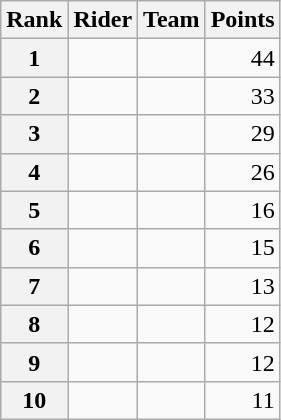<table class="wikitable" margin-bottom:0;">
<tr>
<th scope="col">Rank</th>
<th scope="col">Rider</th>
<th scope="col">Team</th>
<th scope="col">Points</th>
</tr>
<tr>
<th scope="row">1</th>
<td> </td>
<td></td>
<td align="right">44</td>
</tr>
<tr>
<th scope="row">2</th>
<td> </td>
<td></td>
<td align="right">33</td>
</tr>
<tr>
<th scope="row">3</th>
<td></td>
<td></td>
<td align="right">29</td>
</tr>
<tr>
<th scope="row">4</th>
<td> </td>
<td></td>
<td align="right">26</td>
</tr>
<tr>
<th scope="row">5</th>
<td></td>
<td></td>
<td align="right">16</td>
</tr>
<tr>
<th scope="row">6</th>
<td></td>
<td></td>
<td align="right">15</td>
</tr>
<tr>
<th scope="row">7</th>
<td></td>
<td></td>
<td align="right">13</td>
</tr>
<tr>
<th scope="row">8</th>
<td></td>
<td></td>
<td align="right">12</td>
</tr>
<tr>
<th scope="row">9</th>
<td></td>
<td></td>
<td align="right">12</td>
</tr>
<tr>
<th scope="row">10</th>
<td></td>
<td></td>
<td align="right">11</td>
</tr>
</table>
